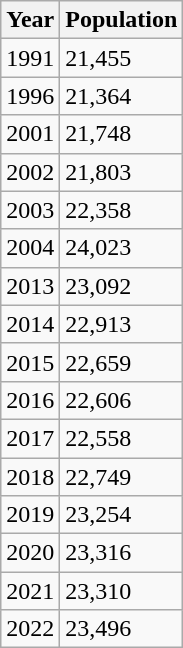<table class="wikitable">
<tr>
<th>Year</th>
<th>Population</th>
</tr>
<tr>
<td>1991</td>
<td>21,455</td>
</tr>
<tr>
<td>1996</td>
<td>21,364</td>
</tr>
<tr>
<td>2001</td>
<td>21,748</td>
</tr>
<tr>
<td>2002</td>
<td>21,803</td>
</tr>
<tr>
<td>2003</td>
<td>22,358</td>
</tr>
<tr>
<td>2004</td>
<td>24,023</td>
</tr>
<tr>
<td>2013</td>
<td>23,092</td>
</tr>
<tr>
<td>2014</td>
<td>22,913</td>
</tr>
<tr>
<td>2015</td>
<td>22,659</td>
</tr>
<tr>
<td>2016</td>
<td>22,606</td>
</tr>
<tr>
<td>2017</td>
<td>22,558</td>
</tr>
<tr>
<td>2018</td>
<td>22,749</td>
</tr>
<tr>
<td>2019</td>
<td>23,254</td>
</tr>
<tr>
<td>2020</td>
<td>23,316</td>
</tr>
<tr>
<td>2021</td>
<td>23,310</td>
</tr>
<tr>
<td>2022</td>
<td>23,496</td>
</tr>
</table>
